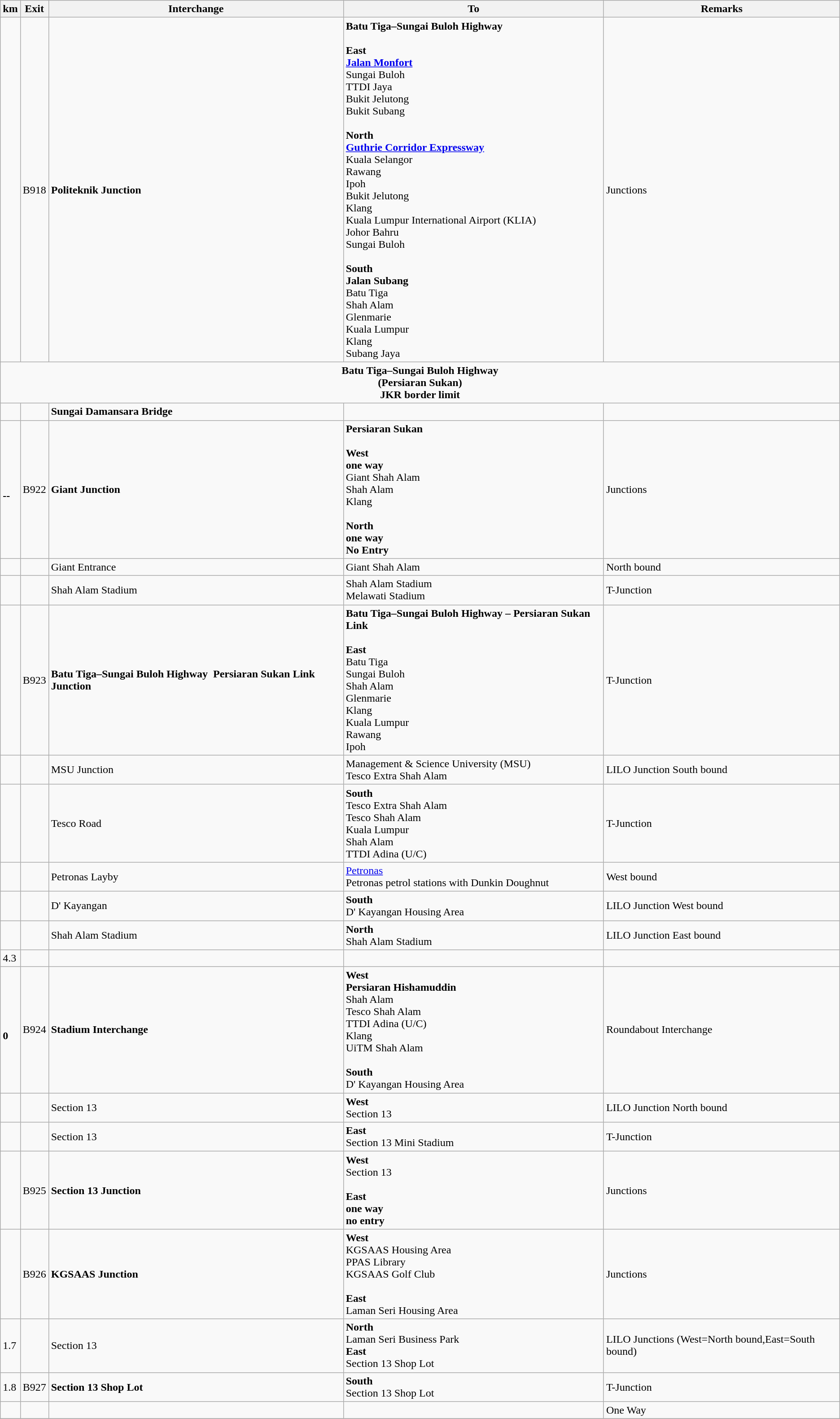<table class="wikitable">
<tr>
<th>km</th>
<th>Exit</th>
<th>Interchange</th>
<th>To</th>
<th>Remarks</th>
</tr>
<tr>
<td></td>
<td>B918</td>
<td><strong>Politeknik Junction</strong></td>
<td><strong>Batu Tiga–Sungai Buloh Highway</strong><br><br><strong>East</strong><br><strong><a href='#'>Jalan Monfort</a></strong><br>Sungai Buloh<br>TTDI Jaya<br>Bukit Jelutong<br>Bukit Subang<br><br><strong>North</strong><br><strong><a href='#'>Guthrie Corridor Expressway</a></strong><br>Kuala Selangor<br>Rawang<br>Ipoh<br>Bukit Jelutong<br>Klang<br>Kuala Lumpur International Airport (KLIA)<br> Johor Bahru<br>Sungai Buloh<br><br><strong>South</strong><br> <strong>Jalan Subang</strong><br>Batu Tiga<br>Shah Alam<br>Glenmarie<br>Kuala Lumpur<br>Klang<br>Subang Jaya</td>
<td>Junctions</td>
</tr>
<tr>
<td colspan="6" style="width: 600px; text-align: center; font-weight: bold; color: black"> Batu Tiga–Sungai Buloh Highway<br>(Persiaran Sukan)<br>JKR border limit</td>
</tr>
<tr>
<td></td>
<td></td>
<td><strong>Sungai Damansara Bridge</strong></td>
<td></td>
<td></td>
</tr>
<tr>
<td><br><strong>--</strong></td>
<td>B922</td>
<td><strong>Giant Junction</strong></td>
<td><strong>Persiaran Sukan</strong><br><br><strong>West</strong><br><strong>one way</strong><br>Giant Shah Alam<br>Shah Alam<br>Klang<br><br><strong>North</strong><br><strong>one way</strong><br><strong>No Entry</strong></td>
<td>Junctions</td>
</tr>
<tr>
<td></td>
<td></td>
<td>Giant Entrance</td>
<td>Giant Shah Alam</td>
<td>North bound</td>
</tr>
<tr>
<td></td>
<td></td>
<td>Shah Alam Stadium</td>
<td>Shah Alam Stadium<br>Melawati Stadium</td>
<td>T-Junction</td>
</tr>
<tr>
<td></td>
<td>B923</td>
<td><strong>Batu Tiga–Sungai Buloh Highway  Persiaran Sukan Link Junction</strong></td>
<td><strong>Batu Tiga–Sungai Buloh Highway – Persiaran Sukan Link</strong><br><br><strong>East</strong><br>Batu Tiga<br>Sungai Buloh<br>Shah Alam<br>Glenmarie<br>Klang<br>Kuala Lumpur<br>Rawang<br>Ipoh</td>
<td>T-Junction</td>
</tr>
<tr>
<td></td>
<td></td>
<td>MSU Junction</td>
<td>Management & Science University (MSU)<br>Tesco Extra Shah Alam</td>
<td>LILO Junction South bound</td>
</tr>
<tr>
<td></td>
<td></td>
<td>Tesco Road</td>
<td><strong>South</strong><br>Tesco Extra Shah Alam<br>Tesco Shah Alam<br>Kuala Lumpur<br>Shah Alam<br>TTDI Adina (U/C)</td>
<td>T-Junction</td>
</tr>
<tr>
<td></td>
<td></td>
<td>Petronas Layby</td>
<td> <a href='#'>Petronas</a> <br>Petronas petrol stations with Dunkin Doughnut</td>
<td>West bound</td>
</tr>
<tr>
<td></td>
<td></td>
<td>D' Kayangan</td>
<td><strong>South</strong><br>D' Kayangan Housing Area</td>
<td>LILO Junction West bound</td>
</tr>
<tr>
<td></td>
<td></td>
<td>Shah Alam Stadium</td>
<td><strong>North</strong><br>Shah Alam Stadium</td>
<td>LILO Junction East bound</td>
</tr>
<tr>
<td>4.3</td>
<td></td>
<td></td>
<td></td>
<td></td>
</tr>
<tr>
<td><br><strong>0</strong></td>
<td>B924</td>
<td><strong>Stadium Interchange</strong></td>
<td><strong>West</strong><br><strong>Persiaran Hishamuddin</strong><br>Shah Alam<br>Tesco Shah Alam<br>TTDI Adina (U/C)<br>Klang<br>UiTM Shah Alam<br><br><strong>South</strong><br>D' Kayangan Housing Area</td>
<td>Roundabout Interchange</td>
</tr>
<tr>
<td></td>
<td></td>
<td>Section 13</td>
<td><strong>West</strong><br>Section 13</td>
<td>LILO Junction North bound</td>
</tr>
<tr>
<td></td>
<td></td>
<td>Section 13</td>
<td><strong>East</strong><br>Section 13 Mini Stadium</td>
<td>T-Junction</td>
</tr>
<tr>
<td></td>
<td>B925</td>
<td><strong>Section 13 Junction</strong></td>
<td><strong>West</strong><br>Section 13<br><br><strong>East</strong><br><strong>one way</strong><br><strong>no entry</strong></td>
<td>Junctions</td>
</tr>
<tr>
<td></td>
<td>B926</td>
<td><strong>KGSAAS Junction</strong></td>
<td><strong>West</strong><br>KGSAAS Housing Area<br>PPAS Library<br>KGSAAS Golf Club<br><br><strong>East</strong><br>Laman Seri Housing Area</td>
<td>Junctions</td>
</tr>
<tr>
<td>1.7</td>
<td></td>
<td>Section 13</td>
<td><strong>North</strong><br>Laman Seri Business Park<br><strong>East</strong><br>Section 13 Shop Lot</td>
<td>LILO Junctions (West=North bound,East=South bound)</td>
</tr>
<tr>
<td>1.8</td>
<td>B927</td>
<td><strong>Section 13 Shop Lot</strong></td>
<td><strong>South</strong><br>Section 13 Shop Lot</td>
<td>T-Junction</td>
</tr>
<tr>
<td></td>
<td></td>
<td></td>
<td></td>
<td>One Way</td>
</tr>
<tr>
</tr>
</table>
